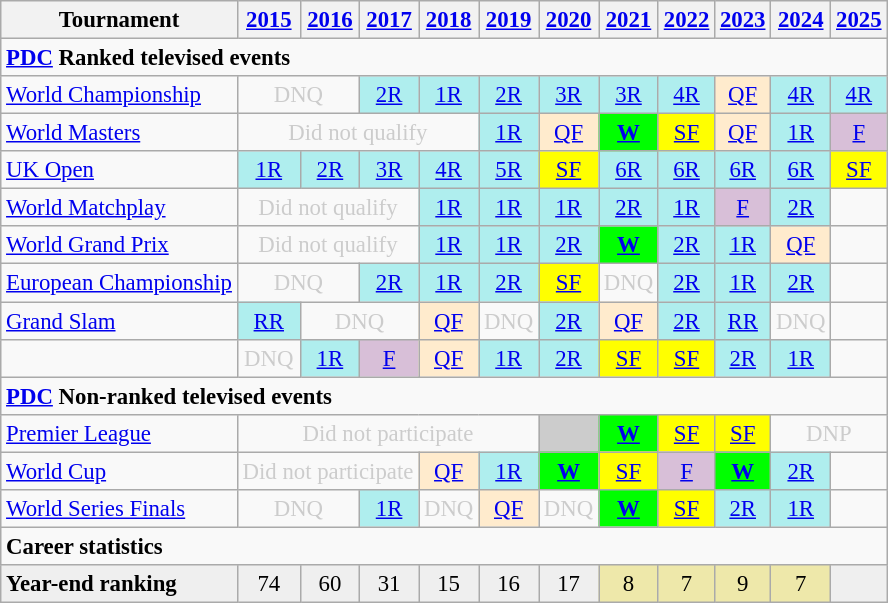<table class=wikitable style=text-align:center;font-size:95%>
<tr>
<th>Tournament</th>
<th><a href='#'>2015</a></th>
<th><a href='#'>2016</a></th>
<th><a href='#'>2017</a></th>
<th><a href='#'>2018</a></th>
<th><a href='#'>2019</a></th>
<th><a href='#'>2020</a></th>
<th><a href='#'>2021</a></th>
<th><a href='#'>2022</a></th>
<th><a href='#'>2023</a></th>
<th><a href='#'>2024</a></th>
<th><a href='#'>2025</a></th>
</tr>
<tr>
<td colspan="12" style="text-align:left"><strong><a href='#'>PDC</a> Ranked televised events</strong></td>
</tr>
<tr>
<td align=left><a href='#'>World Championship</a></td>
<td colspan="2" style="text-align:center; color:#ccc;">DNQ</td>
<td style="text-align:center; background:#afeeee;"><a href='#'>2R</a></td>
<td style="text-align:center; background:#afeeee;"><a href='#'>1R</a></td>
<td style="text-align:center; background:#afeeee;"><a href='#'>2R</a></td>
<td style="text-align:center; background:#afeeee;"><a href='#'>3R</a></td>
<td style="text-align:center; background:#afeeee;"><a href='#'>3R</a></td>
<td style="text-align:center; background:#afeeee;"><a href='#'>4R</a></td>
<td style="text-align:center; background:#ffebcd;"><a href='#'>QF</a></td>
<td style="text-align:center; background:#afeeee;"><a href='#'>4R</a></td>
<td style="text-align:center; background:#afeeee;"><a href='#'>4R</a></td>
</tr>
<tr>
<td align=left><a href='#'>World Masters</a></td>
<td colspan="4" style="text-align:center; color:#ccc;">Did not qualify</td>
<td style="text-align:center; background:#afeeee;"><a href='#'>1R</a></td>
<td style="text-align:center; background:#ffebcd;"><a href='#'>QF</a></td>
<td style="text-align:center; background:lime;"><strong><a href='#'>W</a></strong></td>
<td style="text-align:center; background:yellow;"><a href='#'>SF</a></td>
<td style="text-align:center; background:#ffebcd;"><a href='#'>QF</a></td>
<td style="text-align:center; background:#afeeee;"><a href='#'>1R</a></td>
<td style="text-align:center; background:thistle;"><a href='#'>F</a></td>
</tr>
<tr>
<td align=left><a href='#'>UK Open</a></td>
<td style="text-align:center; background:#afeeee;"><a href='#'>1R</a></td>
<td style="text-align:center; background:#afeeee;"><a href='#'>2R</a></td>
<td style="text-align:center; background:#afeeee;"><a href='#'>3R</a></td>
<td style="text-align:center; background:#afeeee;"><a href='#'>4R</a></td>
<td style="text-align:center; background:#afeeee;"><a href='#'>5R</a></td>
<td style="text-align:center; background:yellow;"><a href='#'>SF</a></td>
<td style="text-align:center; background:#afeeee;"><a href='#'>6R</a></td>
<td style="text-align:center; background:#afeeee;"><a href='#'>6R</a></td>
<td style="text-align:center; background:#afeeee;"><a href='#'>6R</a></td>
<td style="text-align:center; background:#afeeee;"><a href='#'>6R</a></td>
<td style="text-align:center; background:yellow;"><a href='#'>SF</a></td>
</tr>
<tr>
<td align=left><a href='#'>World Matchplay</a></td>
<td colspan="3" style="text-align:center; color:#ccc;">Did not qualify</td>
<td style="text-align:center; background:#afeeee;"><a href='#'>1R</a></td>
<td style="text-align:center; background:#afeeee;"><a href='#'>1R</a></td>
<td style="text-align:center; background:#afeeee;"><a href='#'>1R</a></td>
<td style="text-align:center; background:#afeeee;"><a href='#'>2R</a></td>
<td style="text-align:center; background:#afeeee;"><a href='#'>1R</a></td>
<td style="text-align:center; background:thistle;"><a href='#'>F</a></td>
<td style="text-align:center; background:#afeeee;"><a href='#'>2R</a></td>
<td></td>
</tr>
<tr>
<td align=left><a href='#'>World Grand Prix</a></td>
<td colspan="3" style="text-align:center; color:#ccc;">Did not qualify</td>
<td style="text-align:center; background:#afeeee;"><a href='#'>1R</a></td>
<td style="text-align:center; background:#afeeee;"><a href='#'>1R</a></td>
<td style="text-align:center; background:#afeeee;"><a href='#'>2R</a></td>
<td style="text-align:center; background:lime;"><a href='#'><strong>W</strong></a></td>
<td style="text-align:center; background:#afeeee;"><a href='#'>2R</a></td>
<td style="text-align:center; background:#afeeee;"><a href='#'>1R</a></td>
<td style="text-align:center; background:#ffebcd;"><a href='#'>QF</a></td>
<td></td>
</tr>
<tr>
<td align=left><a href='#'>European Championship</a></td>
<td colspan="2" style="text-align:center; color:#ccc;">DNQ</td>
<td style="text-align:center; background:#afeeee;"><a href='#'>2R</a></td>
<td style="text-align:center; background:#afeeee;"><a href='#'>1R</a></td>
<td style="text-align:center; background:#afeeee;"><a href='#'>2R</a></td>
<td style="text-align:center; background:yellow;"><a href='#'>SF</a></td>
<td style="text-align:center; color:#ccc;">DNQ</td>
<td style="text-align:center; background:#afeeee;"><a href='#'>2R</a></td>
<td style="text-align:center; background:#afeeee;"><a href='#'>1R</a></td>
<td style="text-align:center; background:#afeeee;"><a href='#'>2R</a></td>
<td></td>
</tr>
<tr>
<td align=left><a href='#'>Grand Slam</a></td>
<td style="text-align:center; background:#afeeee;"><a href='#'>RR</a></td>
<td colspan="2" style="text-align:center; color:#ccc;">DNQ</td>
<td style="text-align:center; background:#ffebcd;"><a href='#'>QF</a></td>
<td style="text-align:center; color:#ccc;">DNQ</td>
<td style="text-align:center; background:#afeeee;"><a href='#'>2R</a></td>
<td style="text-align:center; background:#ffebcd;"><a href='#'>QF</a></td>
<td style="text-align:center; background:#afeeee;"><a href='#'>2R</a></td>
<td style="text-align:center; background:#afeeee;"><a href='#'>RR</a></td>
<td style="text-align:center; color:#ccc;">DNQ</td>
<td></td>
</tr>
<tr>
<td align=left></td>
<td style="text-align:center; color:#ccc;">DNQ</td>
<td style="text-align:center; background:#afeeee;"><a href='#'>1R</a></td>
<td style="text-align:center; background:#D8BFD8;"><a href='#'>F</a></td>
<td style="text-align:center; background:#ffebcd;"><a href='#'>QF</a></td>
<td style="text-align:center; background:#afeeee;"><a href='#'>1R</a></td>
<td style="text-align:center; background:#afeeee;"><a href='#'>2R</a></td>
<td style="text-align:center; background:yellow;"><a href='#'>SF</a></td>
<td style="text-align:center; background:yellow;"><a href='#'>SF</a></td>
<td style="text-align:center; background:#afeeee;"><a href='#'>2R</a></td>
<td style="text-align:center; background:#afeeee;"><a href='#'>1R</a></td>
<td></td>
</tr>
<tr>
<td colspan="16" style="text-align:left"><strong><a href='#'>PDC</a> Non-ranked televised events</strong></td>
</tr>
<tr>
<td align=left><a href='#'>Premier League</a></td>
<td colspan="5" style="text-align:center; color:#ccc;">Did not participate</td>
<td style="text-align:center; background:#ccc;"><a href='#'></a></td>
<td style="text-align:center; background:lime;"><strong><a href='#'>W</a></strong></td>
<td style="text-align:center; background:yellow;"><a href='#'>SF</a></td>
<td style="text-align:center; background:yellow;"><a href='#'>SF</a></td>
<td colspan="2" style="text-align:center; color:#ccc;">DNP</td>
</tr>
<tr>
<td align=left><a href='#'>World Cup</a></td>
<td colspan="3" style="text-align:center; color:#ccc;">Did not participate</td>
<td style="text-align:center; background:#ffebcd;"><a href='#'>QF</a></td>
<td style="text-align:center; background:#afeeee;"><a href='#'>1R</a></td>
<td style="text-align:center; background:lime;"><strong><a href='#'>W</a></strong></td>
<td style="text-align:center; background:yellow;"><a href='#'>SF</a></td>
<td style="text-align:center; background:#D8BFD8;"><a href='#'>F</a></td>
<td style="text-align:center; background:lime;"><strong><a href='#'>W</a></strong></td>
<td style="text-align:center; background:#afeeee;"><a href='#'>2R</a></td>
<td></td>
</tr>
<tr>
<td align=left><a href='#'>World Series Finals</a></td>
<td colspan="2" style="text-align:center; color:#ccc;">DNQ</td>
<td style="text-align:center; background:#afeeee;"><a href='#'>1R</a></td>
<td style="text-align:center; color:#ccc;">DNQ</td>
<td style="text-align:center; background:#ffebcd;"><a href='#'>QF</a></td>
<td style="text-align:center; color:#ccc;">DNQ</td>
<td style="text-align:center; background:lime;"><a href='#'><strong>W</strong></a></td>
<td style="text-align:center; background:yellow;"><a href='#'>SF</a></td>
<td style="text-align:center; background:#afeeee;"><a href='#'>2R</a></td>
<td style="text-align:center; background:#afeeee;"><a href='#'>1R</a></td>
<td></td>
</tr>
<tr>
<td colspan="21" align="left"><strong>Career statistics</strong></td>
</tr>
<tr bgcolor="efefef">
<td align="left"><strong>Year-end ranking</strong></td>
<td style="text-align:center;">74</td>
<td style="text-align:center;">60</td>
<td style="text-align:center;">31</td>
<td style="text-align:center;">15</td>
<td style="text-align:center;">16</td>
<td style="text-align:center;">17</td>
<td style="text-align:center; background:#eee8aa">8</td>
<td style="text-align:center; background:#eee8aa">7</td>
<td style="text-align:center; background:#eee8aa">9</td>
<td style="text-align:center; background:#eee8aa">7</td>
<td></td>
</tr>
</table>
